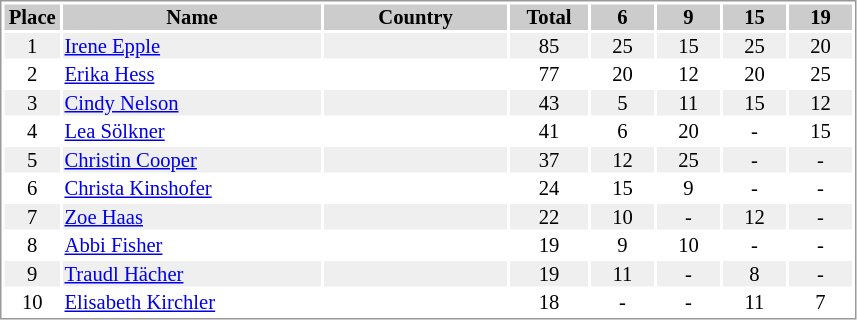<table border="0" style="border: 1px solid #999; background-color:#FFFFFF; text-align:center; font-size:86%; line-height:15px;">
<tr align="center" bgcolor="#CCCCCC">
<th width=35>Place</th>
<th width=170>Name</th>
<th width=120>Country</th>
<th width=50>Total</th>
<th width=40>6</th>
<th width=40>9</th>
<th width=40>15</th>
<th width=40>19</th>
</tr>
<tr bgcolor="#EFEFEF">
<td>1</td>
<td align="left"><a href='#'>Irene Epple</a></td>
<td align="left"></td>
<td>85</td>
<td>25</td>
<td>15</td>
<td>25</td>
<td>20</td>
</tr>
<tr>
<td>2</td>
<td align="left"><a href='#'>Erika Hess</a></td>
<td align="left"></td>
<td>77</td>
<td>20</td>
<td>12</td>
<td>20</td>
<td>25</td>
</tr>
<tr bgcolor="#EFEFEF">
<td>3</td>
<td align="left"><a href='#'>Cindy Nelson</a></td>
<td align="left"></td>
<td>43</td>
<td>5</td>
<td>11</td>
<td>15</td>
<td>12</td>
</tr>
<tr>
<td>4</td>
<td align="left"><a href='#'>Lea Sölkner</a></td>
<td align="left"></td>
<td>41</td>
<td>6</td>
<td>20</td>
<td>-</td>
<td>15</td>
</tr>
<tr bgcolor="#EFEFEF">
<td>5</td>
<td align="left"><a href='#'>Christin Cooper</a></td>
<td align="left"></td>
<td>37</td>
<td>12</td>
<td>25</td>
<td>-</td>
<td>-</td>
</tr>
<tr>
<td>6</td>
<td align="left"><a href='#'>Christa Kinshofer</a></td>
<td align="left"></td>
<td>24</td>
<td>15</td>
<td>9</td>
<td>-</td>
<td>-</td>
</tr>
<tr bgcolor="#EFEFEF">
<td>7</td>
<td align="left"><a href='#'>Zoe Haas</a></td>
<td align="left"></td>
<td>22</td>
<td>10</td>
<td>-</td>
<td>12</td>
<td>-</td>
</tr>
<tr>
<td>8</td>
<td align="left"><a href='#'>Abbi Fisher</a></td>
<td align="left"></td>
<td>19</td>
<td>9</td>
<td>10</td>
<td>-</td>
<td>-</td>
</tr>
<tr bgcolor="#EFEFEF">
<td>9</td>
<td align="left"><a href='#'>Traudl Hächer</a></td>
<td align="left"></td>
<td>19</td>
<td>11</td>
<td>-</td>
<td>8</td>
<td>-</td>
</tr>
<tr>
<td>10</td>
<td align="left"><a href='#'>Elisabeth Kirchler</a></td>
<td align="left"></td>
<td>18</td>
<td>-</td>
<td>-</td>
<td>11</td>
<td>7</td>
</tr>
</table>
